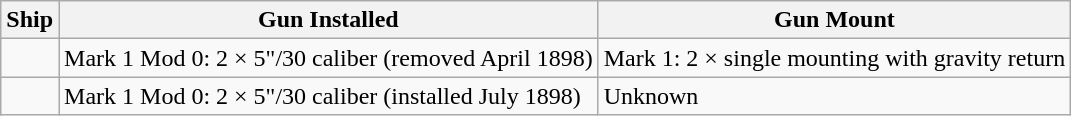<table class="wikitable">
<tr>
<th>Ship</th>
<th>Gun Installed</th>
<th>Gun Mount</th>
</tr>
<tr>
<td></td>
<td>Mark 1 Mod 0: 2 × 5"/30 caliber (removed April 1898)</td>
<td>Mark 1: 2 × single mounting with gravity return</td>
</tr>
<tr>
<td></td>
<td>Mark 1 Mod 0: 2 × 5"/30 caliber (installed July 1898)</td>
<td>Unknown</td>
</tr>
</table>
